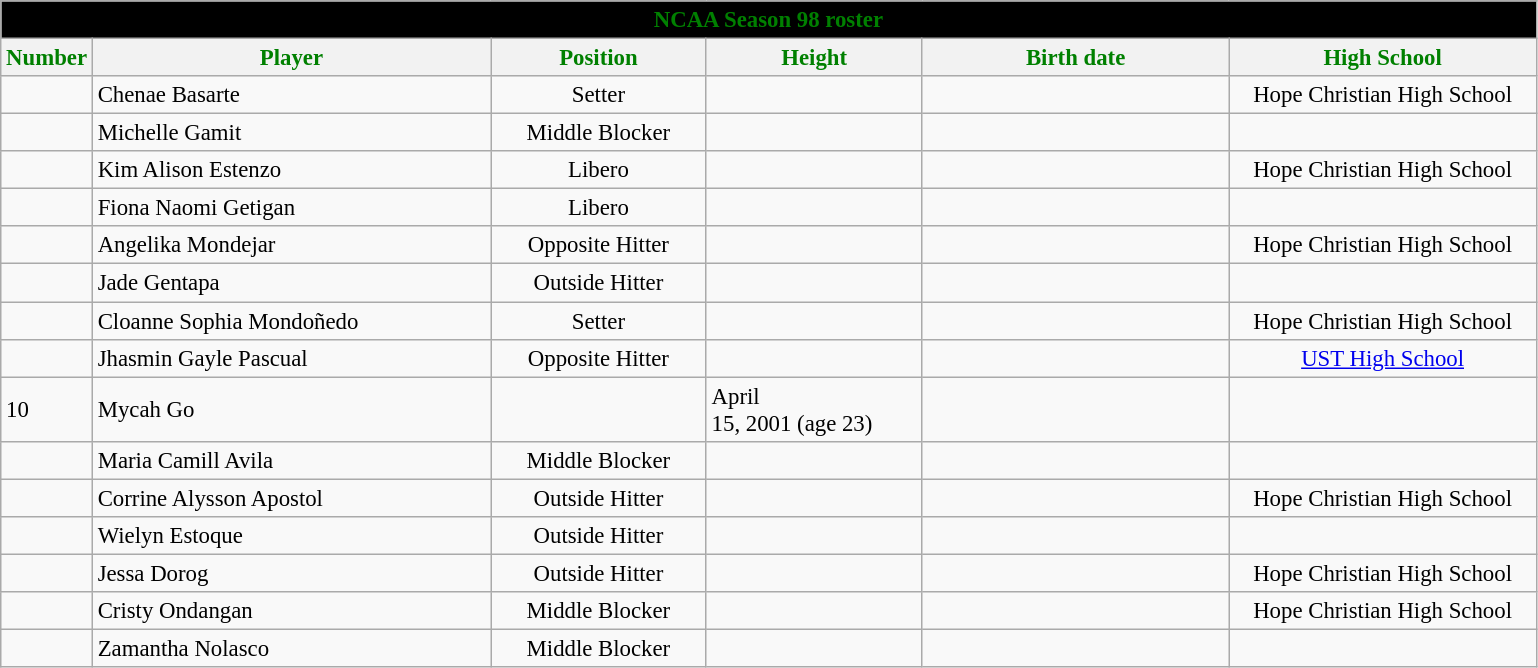<table class="wikitable sortable" style="font-size:95%; text-align:left;">
<tr>
<th colspan="7" style= "background: black; color: green; text-align: center"><strong>NCAA Season 98 roster</strong></th>
</tr>
<tr style="background:#FFFFFF; color: green">
<th style= "align=center; width:1em;">Number</th>
<th style= "align=center;width:17em;">Player</th>
<th style= "align=center; width:9em;">Position</th>
<th style= "align=center; width:9em;">Height</th>
<th style= "align=center; width:13em;">Birth date</th>
<th style= "align=center; width:13em;">High School</th>
</tr>
<tr align=center>
<td></td>
<td align=left>Chenae Basarte</td>
<td>Setter</td>
<td></td>
<td></td>
<td>Hope Christian High School</td>
</tr>
<tr align=center>
<td></td>
<td align=left>Michelle Gamit</td>
<td>Middle Blocker</td>
<td></td>
<td></td>
<td></td>
</tr>
<tr align=center>
<td></td>
<td align=left>Kim Alison Estenzo</td>
<td>Libero</td>
<td></td>
<td></td>
<td>Hope Christian High School</td>
</tr>
<tr align=center>
<td></td>
<td align=left>Fiona Naomi Getigan</td>
<td>Libero</td>
<td></td>
<td></td>
<td></td>
</tr>
<tr align=center>
<td></td>
<td align=left>Angelika Mondejar</td>
<td>Opposite Hitter</td>
<td></td>
<td></td>
<td>Hope Christian High School</td>
</tr>
<tr align=center>
<td></td>
<td align=left>Jade Gentapa</td>
<td>Outside Hitter</td>
<td></td>
<td></td>
<td></td>
</tr>
<tr align=center>
<td></td>
<td align=left>Cloanne Sophia Mondoñedo</td>
<td>Setter</td>
<td></td>
<td></td>
<td>Hope Christian High School</td>
</tr>
<tr align=center>
<td></td>
<td align=left>Jhasmin Gayle Pascual</td>
<td>Opposite Hitter</td>
<td></td>
<td></td>
<td><a href='#'>UST High School</a></td>
</tr>
<tr>
<td>10</td>
<td>Mycah Go</td>
<td></td>
<td>April<br>15, 2001 (age 23)</td>
<td></td>
<td></td>
</tr>
<tr align=center>
<td></td>
<td align=left>Maria Camill Avila</td>
<td>Middle Blocker</td>
<td></td>
<td></td>
<td></td>
</tr>
<tr align=center>
<td></td>
<td align=left>Corrine Alysson Apostol</td>
<td>Outside Hitter</td>
<td></td>
<td></td>
<td>Hope Christian High School</td>
</tr>
<tr align=center>
<td></td>
<td align=left>Wielyn Estoque</td>
<td>Outside Hitter</td>
<td></td>
<td></td>
<td></td>
</tr>
<tr align=center>
<td></td>
<td align=left>Jessa Dorog</td>
<td>Outside Hitter</td>
<td></td>
<td></td>
<td>Hope Christian High School</td>
</tr>
<tr align=center>
<td></td>
<td align=left>Cristy Ondangan</td>
<td>Middle Blocker</td>
<td></td>
<td></td>
<td>Hope Christian High School</td>
</tr>
<tr align=center>
<td></td>
<td align=left>Zamantha Nolasco</td>
<td>Middle Blocker</td>
<td></td>
<td></td>
<td></td>
</tr>
</table>
